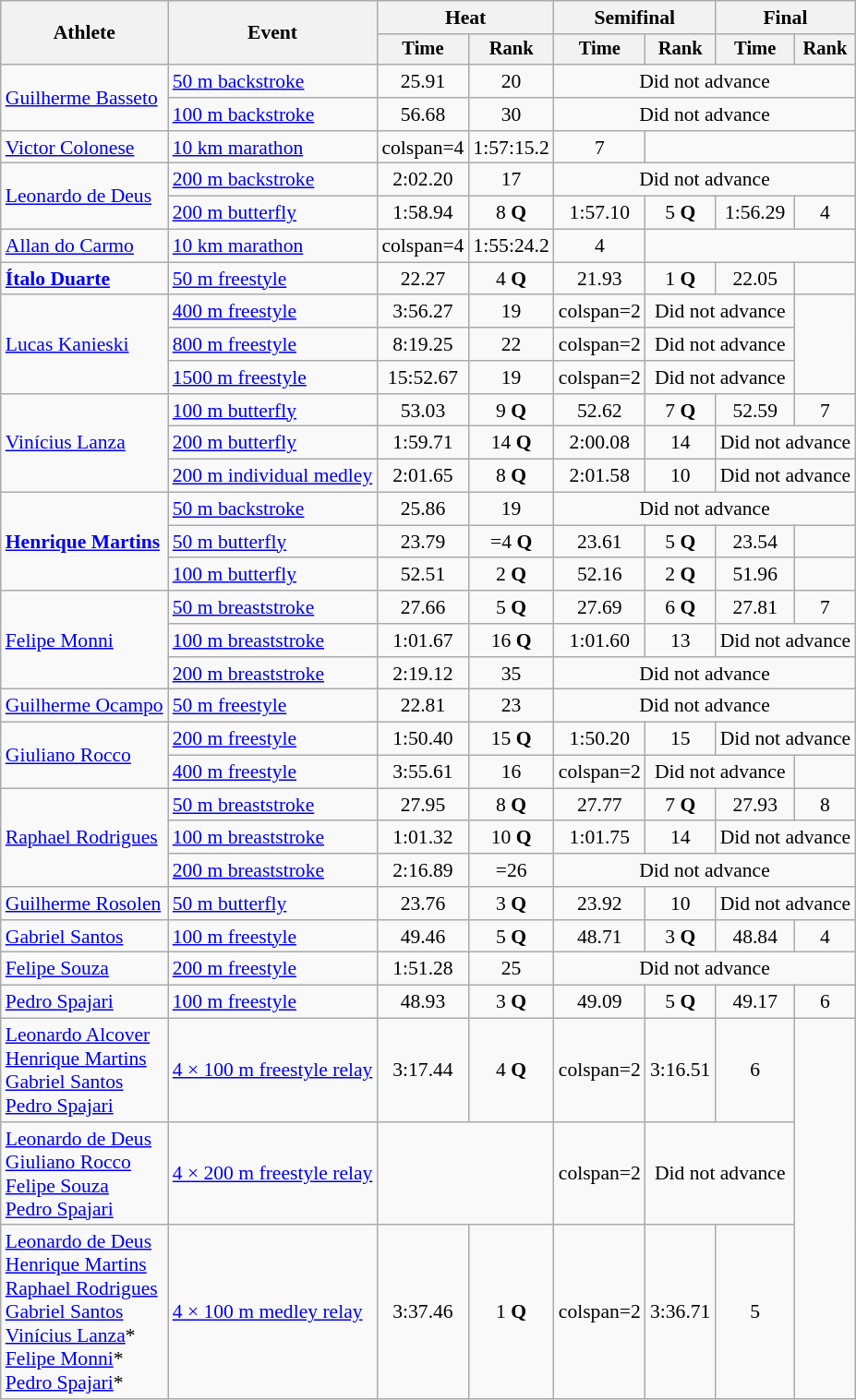<table class=wikitable style="font-size:90%">
<tr>
<th rowspan="2">Athlete</th>
<th rowspan="2">Event</th>
<th colspan="2">Heat</th>
<th colspan="2">Semifinal</th>
<th colspan="2">Final</th>
</tr>
<tr style="font-size:95%">
<th>Time</th>
<th>Rank</th>
<th>Time</th>
<th>Rank</th>
<th>Time</th>
<th>Rank</th>
</tr>
<tr align=center>
<td align=left rowspan=2><a href='#'>Guilherme Basseto</a></td>
<td align=left><a href='#'>50 m backstroke</a></td>
<td>25.91</td>
<td>20</td>
<td colspan=4>Did not advance</td>
</tr>
<tr align=center>
<td align=left><a href='#'>100 m backstroke</a></td>
<td>56.68</td>
<td>30</td>
<td colspan=4>Did not advance</td>
</tr>
<tr align=center>
<td align=left><a href='#'>Victor Colonese</a></td>
<td align=left><a href='#'>10 km marathon</a></td>
<td>colspan=4 </td>
<td>1:57:15.2</td>
<td>7</td>
</tr>
<tr align=center>
<td align=left rowspan=2><a href='#'>Leonardo de Deus</a></td>
<td align=left><a href='#'>200 m backstroke</a></td>
<td>2:02.20</td>
<td>17</td>
<td colspan=4>Did not advance</td>
</tr>
<tr align=center>
<td align=left><a href='#'>200 m butterfly</a></td>
<td>1:58.94</td>
<td>8 <strong>Q</strong></td>
<td>1:57.10</td>
<td>5 <strong>Q</strong></td>
<td>1:56.29</td>
<td>4</td>
</tr>
<tr align=center>
<td align=left><a href='#'>Allan do Carmo</a></td>
<td align=left><a href='#'>10 km marathon</a></td>
<td>colspan=4 </td>
<td>1:55:24.2</td>
<td>4</td>
</tr>
<tr align=center>
<td align=left><strong><a href='#'>Ítalo Duarte</a></strong></td>
<td align=left><a href='#'>50 m freestyle</a></td>
<td>22.27</td>
<td>4 <strong>Q</strong></td>
<td>21.93</td>
<td>1 <strong>Q</strong></td>
<td>22.05</td>
<td></td>
</tr>
<tr align=center>
<td align=left rowspan=3><a href='#'>Lucas Kanieski</a></td>
<td align=left><a href='#'>400 m freestyle</a></td>
<td>3:56.27</td>
<td>19</td>
<td>colspan=2 </td>
<td colspan=2>Did not advance</td>
</tr>
<tr align=center>
<td align=left><a href='#'>800 m freestyle</a></td>
<td>8:19.25</td>
<td>22</td>
<td>colspan=2 </td>
<td colspan=2>Did not advance</td>
</tr>
<tr align=center>
<td align=left><a href='#'>1500 m freestyle</a></td>
<td>15:52.67</td>
<td>19</td>
<td>colspan=2 </td>
<td colspan=2>Did not advance</td>
</tr>
<tr align=center>
<td align=left rowspan=3><a href='#'>Vinícius Lanza</a></td>
<td align=left><a href='#'>100 m butterfly</a></td>
<td>53.03</td>
<td>9 <strong>Q</strong></td>
<td>52.62</td>
<td>7 <strong>Q</strong></td>
<td>52.59</td>
<td>7</td>
</tr>
<tr align=center>
<td align=left><a href='#'>200 m butterfly</a></td>
<td>1:59.71</td>
<td>14 <strong>Q</strong></td>
<td>2:00.08</td>
<td>14</td>
<td colspan=2>Did not advance</td>
</tr>
<tr align=center>
<td align=left><a href='#'>200 m individual medley</a></td>
<td>2:01.65</td>
<td>8 <strong>Q</strong></td>
<td>2:01.58</td>
<td>10</td>
<td colspan=2>Did not advance</td>
</tr>
<tr align=center>
<td align=left rowspan=3><strong><a href='#'>Henrique Martins</a></strong></td>
<td align=left><a href='#'>50 m backstroke</a></td>
<td>25.86</td>
<td>19</td>
<td colspan=4>Did not advance</td>
</tr>
<tr align=center>
<td align=left><a href='#'>50 m butterfly</a></td>
<td>23.79</td>
<td>=4 <strong>Q</strong></td>
<td>23.61</td>
<td>5 <strong>Q</strong></td>
<td>23.54</td>
<td></td>
</tr>
<tr align=center>
<td align=left><a href='#'>100 m butterfly</a></td>
<td>52.51</td>
<td>2 <strong>Q</strong></td>
<td>52.16</td>
<td>2 <strong>Q</strong></td>
<td>51.96</td>
<td></td>
</tr>
<tr align=center>
<td align=left rowspan=3><a href='#'>Felipe Monni</a></td>
<td align=left><a href='#'>50 m breaststroke</a></td>
<td>27.66</td>
<td>5 <strong>Q</strong></td>
<td>27.69</td>
<td>6 <strong>Q</strong></td>
<td>27.81</td>
<td>7</td>
</tr>
<tr align=center>
<td align=left><a href='#'>100 m breaststroke</a></td>
<td>1:01.67</td>
<td>16 <strong>Q</strong></td>
<td>1:01.60</td>
<td>13</td>
<td colspan=2>Did not advance</td>
</tr>
<tr align=center>
<td align=left><a href='#'>200 m breaststroke</a></td>
<td>2:19.12</td>
<td>35</td>
<td colspan=4>Did not advance</td>
</tr>
<tr align=center>
<td align=left><a href='#'>Guilherme Ocampo</a></td>
<td align=left><a href='#'>50 m freestyle</a></td>
<td>22.81</td>
<td>23</td>
<td colspan=4>Did not advance</td>
</tr>
<tr align=center>
<td align=left rowspan=2><a href='#'>Giuliano Rocco</a></td>
<td align=left><a href='#'>200 m freestyle</a></td>
<td>1:50.40</td>
<td>15 <strong>Q</strong></td>
<td>1:50.20</td>
<td>15</td>
<td colspan=2>Did not advance</td>
</tr>
<tr align=center>
<td align=left><a href='#'>400 m freestyle</a></td>
<td>3:55.61</td>
<td>16</td>
<td>colspan=2 </td>
<td colspan=2>Did not advance</td>
</tr>
<tr align=center>
<td align=left rowspan=3><a href='#'>Raphael Rodrigues</a></td>
<td align=left><a href='#'>50 m breaststroke</a></td>
<td>27.95</td>
<td>8 <strong>Q</strong></td>
<td>27.77</td>
<td>7 <strong>Q</strong></td>
<td>27.93</td>
<td>8</td>
</tr>
<tr align=center>
<td align=left><a href='#'>100 m breaststroke</a></td>
<td>1:01.32</td>
<td>10 <strong>Q</strong></td>
<td>1:01.75</td>
<td>14</td>
<td colspan=2>Did not advance</td>
</tr>
<tr align=center>
<td align=left><a href='#'>200 m breaststroke</a></td>
<td>2:16.89</td>
<td>=26</td>
<td colspan=4>Did not advance</td>
</tr>
<tr align=center>
<td align=left><a href='#'>Guilherme Rosolen</a></td>
<td align=left><a href='#'>50 m butterfly</a></td>
<td>23.76</td>
<td>3 <strong>Q</strong></td>
<td>23.92</td>
<td>10</td>
<td colspan=2>Did not advance</td>
</tr>
<tr align=center>
<td align=left><a href='#'>Gabriel Santos</a></td>
<td align=left><a href='#'>100 m freestyle</a></td>
<td>49.46</td>
<td>5 <strong>Q</strong></td>
<td>48.71</td>
<td>3 <strong>Q</strong></td>
<td>48.84</td>
<td>4</td>
</tr>
<tr align=center>
<td align=left><a href='#'>Felipe Souza</a></td>
<td align=left><a href='#'>200 m freestyle</a></td>
<td>1:51.28</td>
<td>25</td>
<td colspan=4>Did not advance</td>
</tr>
<tr align=center>
<td align=left><a href='#'>Pedro Spajari</a></td>
<td align=left><a href='#'>100 m freestyle</a></td>
<td>48.93</td>
<td>3 <strong>Q</strong></td>
<td>49.09</td>
<td>5 <strong>Q</strong></td>
<td>49.17</td>
<td>6</td>
</tr>
<tr align=center>
<td align=left><a href='#'>Leonardo Alcover</a><br> <a href='#'>Henrique Martins</a><br> <a href='#'>Gabriel Santos</a><br> <a href='#'>Pedro Spajari</a></td>
<td align=left><a href='#'>4 × 100 m freestyle relay</a></td>
<td>3:17.44</td>
<td>4 <strong>Q</strong></td>
<td>colspan=2 </td>
<td>3:16.51</td>
<td>6</td>
</tr>
<tr align=center>
<td align=left><a href='#'>Leonardo de Deus</a><br> <a href='#'>Giuliano Rocco</a><br> <a href='#'>Felipe Souza</a><br> <a href='#'>Pedro Spajari</a></td>
<td align=left><a href='#'>4 × 200 m freestyle relay</a></td>
<td colspan=2></td>
<td>colspan=2 </td>
<td colspan=2>Did not advance</td>
</tr>
<tr align=center>
<td align=left><a href='#'>Leonardo de Deus</a><br> <a href='#'>Henrique Martins</a><br> <a href='#'>Raphael Rodrigues</a><br> <a href='#'>Gabriel Santos</a><br> <a href='#'>Vinícius Lanza</a>*<br> <a href='#'>Felipe Monni</a>*<br> <a href='#'>Pedro Spajari</a>*</td>
<td align=left><a href='#'>4 × 100 m medley relay</a></td>
<td>3:37.46</td>
<td>1 <strong>Q</strong></td>
<td>colspan=2 </td>
<td>3:36.71</td>
<td>5</td>
</tr>
</table>
